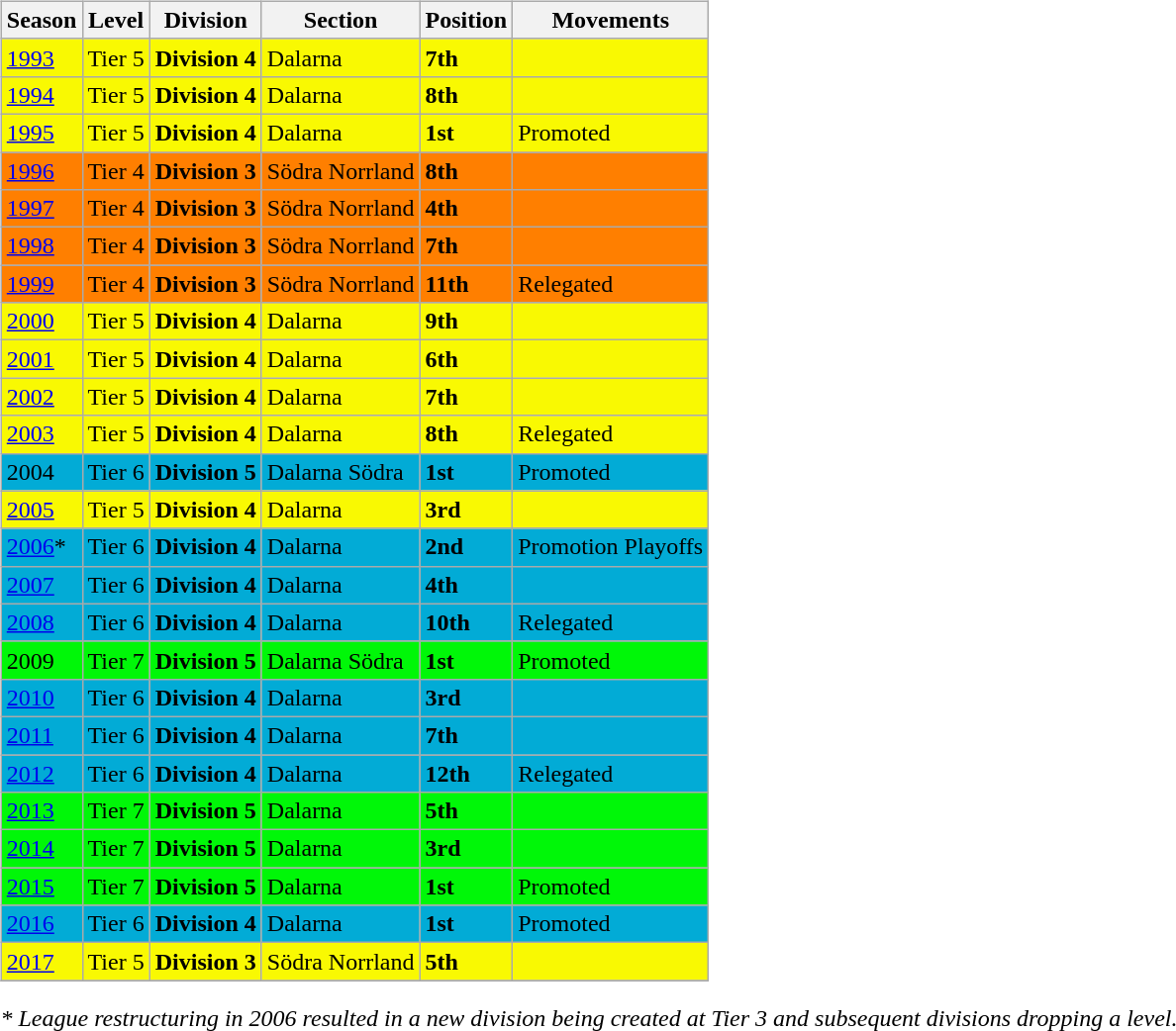<table>
<tr>
<td valign="top" width=0%><br><table class="wikitable">
<tr style="background:#f0f6fa;">
<th><strong>Season</strong></th>
<th><strong>Level</strong></th>
<th><strong>Division</strong></th>
<th><strong>Section</strong></th>
<th><strong>Position</strong></th>
<th><strong>Movements</strong></th>
</tr>
<tr>
<td style="background:#F9F902;"><a href='#'>1993</a></td>
<td style="background:#F9F902;">Tier 5</td>
<td style="background:#F9F902;"><strong>Division 4</strong></td>
<td style="background:#F9F902;">Dalarna</td>
<td style="background:#F9F902;"><strong>7th</strong></td>
<td style="background:#F9F902;"></td>
</tr>
<tr>
<td style="background:#F9F902;"><a href='#'>1994</a></td>
<td style="background:#F9F902;">Tier 5</td>
<td style="background:#F9F902;"><strong>Division 4</strong></td>
<td style="background:#F9F902;">Dalarna</td>
<td style="background:#F9F902;"><strong>8th</strong></td>
<td style="background:#F9F902;"></td>
</tr>
<tr>
<td style="background:#F9F902;"><a href='#'>1995</a></td>
<td style="background:#F9F902;">Tier 5</td>
<td style="background:#F9F902;"><strong>Division 4</strong></td>
<td style="background:#F9F902;">Dalarna</td>
<td style="background:#F9F902;"><strong>1st</strong></td>
<td style="background:#F9F902;">Promoted</td>
</tr>
<tr>
<td style="background:#FF7F00;"><a href='#'>1996</a></td>
<td style="background:#FF7F00;">Tier 4</td>
<td style="background:#FF7F00;"><strong>Division 3</strong></td>
<td style="background:#FF7F00;">Södra Norrland</td>
<td style="background:#FF7F00;"><strong>8th</strong></td>
<td style="background:#FF7F00;"></td>
</tr>
<tr>
<td style="background:#FF7F00;"><a href='#'>1997</a></td>
<td style="background:#FF7F00;">Tier 4</td>
<td style="background:#FF7F00;"><strong>Division 3</strong></td>
<td style="background:#FF7F00;">Södra Norrland</td>
<td style="background:#FF7F00;"><strong>4th</strong></td>
<td style="background:#FF7F00;"></td>
</tr>
<tr>
<td style="background:#FF7F00;"><a href='#'>1998</a></td>
<td style="background:#FF7F00;">Tier 4</td>
<td style="background:#FF7F00;"><strong>Division 3</strong></td>
<td style="background:#FF7F00;">Södra Norrland</td>
<td style="background:#FF7F00;"><strong>7th</strong></td>
<td style="background:#FF7F00;"></td>
</tr>
<tr>
<td style="background:#FF7F00;"><a href='#'>1999</a></td>
<td style="background:#FF7F00;">Tier 4</td>
<td style="background:#FF7F00;"><strong>Division 3</strong></td>
<td style="background:#FF7F00;">Södra Norrland</td>
<td style="background:#FF7F00;"><strong>11th</strong></td>
<td style="background:#FF7F00;">Relegated</td>
</tr>
<tr>
<td style="background:#F9F902;"><a href='#'>2000</a></td>
<td style="background:#F9F902;">Tier 5</td>
<td style="background:#F9F902;"><strong>Division 4</strong></td>
<td style="background:#F9F902;">Dalarna</td>
<td style="background:#F9F902;"><strong>9th</strong></td>
<td style="background:#F9F902;"></td>
</tr>
<tr>
<td style="background:#F9F902;"><a href='#'>2001</a></td>
<td style="background:#F9F902;">Tier 5</td>
<td style="background:#F9F902;"><strong>Division 4</strong></td>
<td style="background:#F9F902;">Dalarna</td>
<td style="background:#F9F902;"><strong>6th</strong></td>
<td style="background:#F9F902;"></td>
</tr>
<tr>
<td style="background:#F9F902;"><a href='#'>2002</a></td>
<td style="background:#F9F902;">Tier 5</td>
<td style="background:#F9F902;"><strong>Division 4</strong></td>
<td style="background:#F9F902;">Dalarna</td>
<td style="background:#F9F902;"><strong>7th</strong></td>
<td style="background:#F9F902;"></td>
</tr>
<tr>
<td style="background:#F9F902;"><a href='#'>2003</a></td>
<td style="background:#F9F902;">Tier 5</td>
<td style="background:#F9F902;"><strong>Division 4</strong></td>
<td style="background:#F9F902;">Dalarna</td>
<td style="background:#F9F902;"><strong>8th</strong></td>
<td style="background:#F9F902;">Relegated</td>
</tr>
<tr>
<td style="background:#02ABD6;">2004</td>
<td style="background:#02ABD6;">Tier 6</td>
<td style="background:#02ABD6;"><strong>Division 5</strong></td>
<td style="background:#02ABD6;">Dalarna Södra</td>
<td style="background:#02ABD6;"><strong>1st</strong></td>
<td style="background:#02ABD6;">Promoted</td>
</tr>
<tr>
<td style="background:#F9F902;"><a href='#'>2005</a></td>
<td style="background:#F9F902;">Tier 5</td>
<td style="background:#F9F902;"><strong>Division 4</strong></td>
<td style="background:#F9F902;">Dalarna</td>
<td style="background:#F9F902;"><strong>3rd</strong></td>
<td style="background:#F9F902;"></td>
</tr>
<tr>
<td style="background:#02ABD6;"><a href='#'>2006</a>*</td>
<td style="background:#02ABD6;">Tier 6</td>
<td style="background:#02ABD6;"><strong>Division 4</strong></td>
<td style="background:#02ABD6;">Dalarna</td>
<td style="background:#02ABD6;"><strong>2nd</strong></td>
<td style="background:#02ABD6;">Promotion Playoffs</td>
</tr>
<tr>
<td style="background:#02ABD6;"><a href='#'>2007</a></td>
<td style="background:#02ABD6;">Tier 6</td>
<td style="background:#02ABD6;"><strong>Division 4</strong></td>
<td style="background:#02ABD6;">Dalarna</td>
<td style="background:#02ABD6;"><strong>4th</strong></td>
<td style="background:#02ABD6;"></td>
</tr>
<tr>
<td style="background:#02ABD6;"><a href='#'>2008</a></td>
<td style="background:#02ABD6;">Tier 6</td>
<td style="background:#02ABD6;"><strong>Division 4</strong></td>
<td style="background:#02ABD6;">Dalarna</td>
<td style="background:#02ABD6;"><strong>10th</strong></td>
<td style="background:#02ABD6;">Relegated</td>
</tr>
<tr>
<td style="background:#00F708;">2009</td>
<td style="background:#00F708;">Tier 7</td>
<td style="background:#00F708;"><strong>Division 5</strong></td>
<td style="background:#00F708;">Dalarna Södra</td>
<td style="background:#00F708;"><strong>1st</strong></td>
<td style="background:#00F708;">Promoted</td>
</tr>
<tr>
<td style="background:#02ABD6;"><a href='#'>2010</a></td>
<td style="background:#02ABD6;">Tier 6</td>
<td style="background:#02ABD6;"><strong>Division 4</strong></td>
<td style="background:#02ABD6;">Dalarna</td>
<td style="background:#02ABD6;"><strong>3rd</strong></td>
<td style="background:#02ABD6;"></td>
</tr>
<tr>
<td style="background:#02ABD6;"><a href='#'>2011</a></td>
<td style="background:#02ABD6;">Tier 6</td>
<td style="background:#02ABD6;"><strong>Division 4</strong></td>
<td style="background:#02ABD6;">Dalarna</td>
<td style="background:#02ABD6;"><strong>7th</strong></td>
<td style="background:#02ABD6;"></td>
</tr>
<tr>
<td style="background:#02ABD6;"><a href='#'>2012</a></td>
<td style="background:#02ABD6;">Tier 6</td>
<td style="background:#02ABD6;"><strong>Division 4</strong></td>
<td style="background:#02ABD6;">Dalarna</td>
<td style="background:#02ABD6;"><strong>12th</strong></td>
<td style="background:#02ABD6;">Relegated</td>
</tr>
<tr>
<td style="background:#00F708;"><a href='#'>2013</a></td>
<td style="background:#00F708;">Tier 7</td>
<td style="background:#00F708;"><strong>Division 5</strong></td>
<td style="background:#00F708;">Dalarna</td>
<td style="background:#00F708;"><strong>5th</strong></td>
<td style="background:#00F708;"></td>
</tr>
<tr>
<td style="background:#00F708;"><a href='#'>2014</a></td>
<td style="background:#00F708;">Tier 7</td>
<td style="background:#00F708;"><strong>Division 5</strong></td>
<td style="background:#00F708;">Dalarna</td>
<td style="background:#00F708;"><strong>3rd</strong></td>
<td style="background:#00F708;"></td>
</tr>
<tr>
<td style="background:#00F708;"><a href='#'>2015</a></td>
<td style="background:#00F708;">Tier 7</td>
<td style="background:#00F708;"><strong>Division 5</strong></td>
<td style="background:#00F708;">Dalarna</td>
<td style="background:#00F708;"><strong>1st</strong></td>
<td style="background:#00F708;">Promoted</td>
</tr>
<tr>
<td style="background:#02ABD6;"><a href='#'>2016</a></td>
<td style="background:#02ABD6;">Tier 6</td>
<td style="background:#02ABD6;"><strong>Division 4</strong></td>
<td style="background:#02ABD6;">Dalarna</td>
<td style="background:#02ABD6;"><strong>1st</strong></td>
<td style="background:#02ABD6;">Promoted</td>
</tr>
<tr>
<td style="background:#F9F902;"><a href='#'>2017</a></td>
<td style="background:#F9F902;">Tier 5</td>
<td style="background:#F9F902;"><strong>Division 3</strong></td>
<td style="background:#F9F902;">Södra Norrland</td>
<td style="background:#F9F902;"><strong>5th</strong></td>
<td style="background:#F9F902;"></td>
</tr>
<tr>
</tr>
</table>
<em>* League restructuring in 2006 resulted in a new division being created at Tier 3 and subsequent divisions dropping a level.</em></td>
</tr>
</table>
